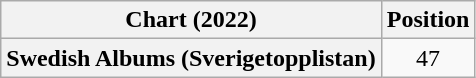<table class="wikitable plainrowheaders" style="text-align:center">
<tr>
<th scope="col">Chart (2022)</th>
<th scope="col">Position</th>
</tr>
<tr>
<th scope="row">Swedish Albums (Sverigetopplistan)</th>
<td>47</td>
</tr>
</table>
